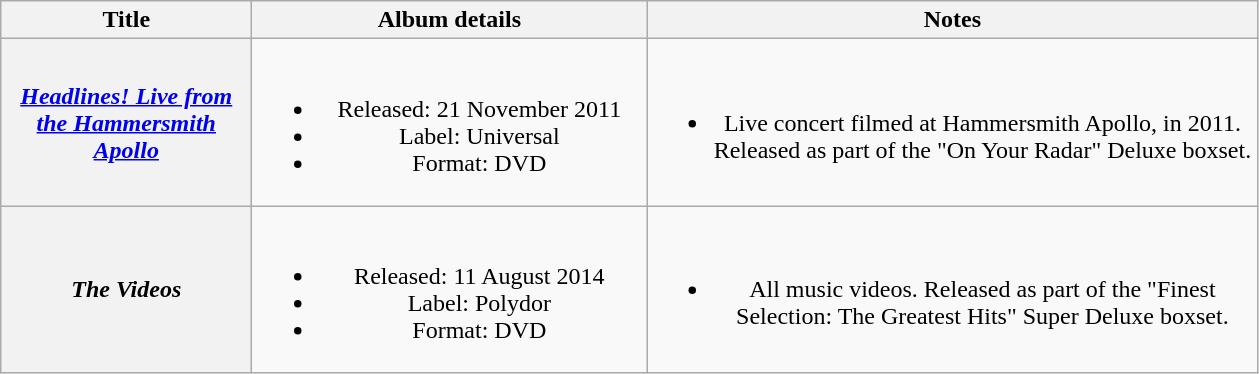<table class="wikitable plainrowheaders" style="text-align:center;" border="1">
<tr>
<th scope="col" style="width:10em;">Title</th>
<th scope="col" style="width:16em;">Album details</th>
<th scope="col" style="width:25em;">Notes</th>
</tr>
<tr>
<th scope="row"><em><a href='#'>Headlines! Live from the Hammersmith Apollo</a></em></th>
<td><br><ul><li>Released: 21 November 2011</li><li>Label: Universal</li><li>Format: DVD</li></ul></td>
<td><br><ul><li>Live concert filmed at Hammersmith Apollo, in 2011. Released as part of the "On Your Radar" Deluxe boxset.</li></ul></td>
</tr>
<tr>
<th scope="row"><em>The Videos</em></th>
<td><br><ul><li>Released: 11 August 2014</li><li>Label: Polydor</li><li>Format: DVD</li></ul></td>
<td><br><ul><li>All music videos. Released as part of the "Finest Selection: The Greatest Hits" Super Deluxe boxset.</li></ul></td>
</tr>
</table>
